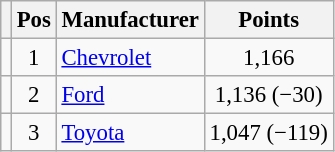<table class="wikitable" style="font-size: 95%;">
<tr>
<th></th>
<th>Pos</th>
<th>Manufacturer</th>
<th>Points</th>
</tr>
<tr>
<td align="left"></td>
<td style="text-align:center;">1</td>
<td><a href='#'>Chevrolet</a></td>
<td style="text-align:center;">1,166</td>
</tr>
<tr>
<td align="left"></td>
<td style="text-align:center;">2</td>
<td><a href='#'>Ford</a></td>
<td style="text-align:center;">1,136 (−30)</td>
</tr>
<tr>
<td align="left"></td>
<td style="text-align:center;">3</td>
<td><a href='#'>Toyota</a></td>
<td style="text-align:center;">1,047 (−119)</td>
</tr>
</table>
